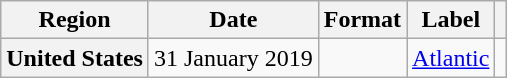<table class="wikitable plainrowheaders">
<tr>
<th>Region</th>
<th>Date</th>
<th>Format</th>
<th>Label</th>
<th></th>
</tr>
<tr>
<th scope="row">United States</th>
<td>31 January 2019</td>
<td></td>
<td><a href='#'>Atlantic</a></td>
<td></td>
</tr>
</table>
